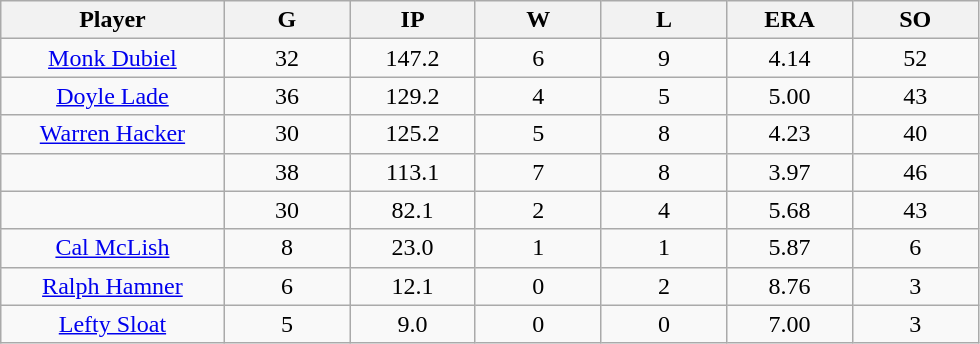<table class="wikitable sortable" style="text-align:center;">
<tr>
<th bgcolor="#DDDDFF" width="16%">Player</th>
<th bgcolor="#DDDDFF" width="9%">G</th>
<th bgcolor="#DDDDFF" width="9%">IP</th>
<th bgcolor="#DDDDFF" width="9%">W</th>
<th bgcolor="#DDDDFF" width="9%">L</th>
<th bgcolor="#DDDDFF" width="9%">ERA</th>
<th bgcolor="#DDDDFF" width="9%">SO</th>
</tr>
<tr align="center">
<td><a href='#'>Monk Dubiel</a></td>
<td>32</td>
<td>147.2</td>
<td>6</td>
<td>9</td>
<td>4.14</td>
<td>52</td>
</tr>
<tr align=center>
<td><a href='#'>Doyle Lade</a></td>
<td>36</td>
<td>129.2</td>
<td>4</td>
<td>5</td>
<td>5.00</td>
<td>43</td>
</tr>
<tr align=center>
<td><a href='#'>Warren Hacker</a></td>
<td>30</td>
<td>125.2</td>
<td>5</td>
<td>8</td>
<td>4.23</td>
<td>40</td>
</tr>
<tr align=center>
<td></td>
<td>38</td>
<td>113.1</td>
<td>7</td>
<td>8</td>
<td>3.97</td>
<td>46</td>
</tr>
<tr align="center">
<td></td>
<td>30</td>
<td>82.1</td>
<td>2</td>
<td>4</td>
<td>5.68</td>
<td>43</td>
</tr>
<tr align="center">
<td><a href='#'>Cal McLish</a></td>
<td>8</td>
<td>23.0</td>
<td>1</td>
<td>1</td>
<td>5.87</td>
<td>6</td>
</tr>
<tr align=center>
<td><a href='#'>Ralph Hamner</a></td>
<td>6</td>
<td>12.1</td>
<td>0</td>
<td>2</td>
<td>8.76</td>
<td>3</td>
</tr>
<tr align=center>
<td><a href='#'>Lefty Sloat</a></td>
<td>5</td>
<td>9.0</td>
<td>0</td>
<td>0</td>
<td>7.00</td>
<td>3</td>
</tr>
</table>
